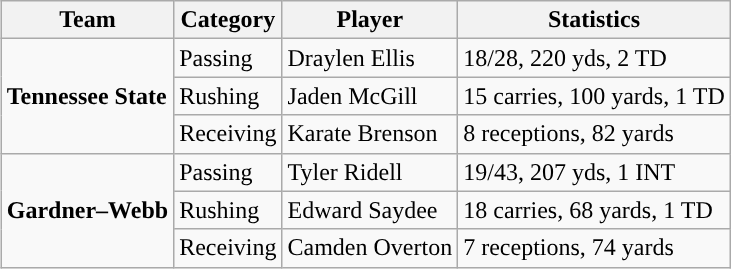<table class="wikitable" style="float: right;">
<tr>
<th>Team</th>
<th>Category</th>
<th>Player</th>
<th>Statistics</th>
</tr>
<tr>
<td rowspan=3><strong>Tennessee State</strong></td>
<td>Passing</td>
<td>Draylen Ellis</td>
<td>18/28, 220 yds, 2 TD</td>
</tr>
<tr>
<td>Rushing</td>
<td>Jaden McGill</td>
<td>15 carries, 100 yards, 1 TD</td>
</tr>
<tr>
<td>Receiving</td>
<td>Karate Brenson</td>
<td>8 receptions, 82 yards</td>
</tr>
<tr>
<td rowspan=3><strong>Gardner–Webb</strong></td>
<td>Passing</td>
<td>Tyler Ridell</td>
<td>19/43, 207 yds, 1 INT</td>
</tr>
<tr>
<td>Rushing</td>
<td>Edward Saydee</td>
<td>18 carries, 68 yards, 1 TD</td>
</tr>
<tr>
<td>Receiving</td>
<td>Camden Overton</td>
<td>7 receptions, 74 yards</td>
</tr>
</table>
